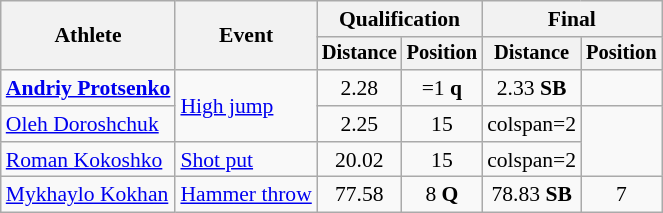<table class=wikitable style="font-size:90%">
<tr>
<th rowspan="2">Athlete</th>
<th rowspan="2">Event</th>
<th colspan="2">Qualification</th>
<th colspan="2">Final</th>
</tr>
<tr style="font-size:95%">
<th>Distance</th>
<th>Position</th>
<th>Distance</th>
<th>Position</th>
</tr>
<tr style=text-align:center>
<td style=text-align:left><strong><a href='#'>Andriy Protsenko</a></strong></td>
<td rowspan="2" style="text-align:left"><a href='#'>High jump</a></td>
<td>2.28</td>
<td>=1 <strong>q</strong></td>
<td>2.33 <strong>SB</strong></td>
<td></td>
</tr>
<tr align="center">
<td align="left"><a href='#'>Oleh Doroshchuk</a></td>
<td>2.25</td>
<td>15</td>
<td>colspan=2 </td>
</tr>
<tr style="text-align:center">
<td style="text-align:left"><a href='#'>Roman Kokoshko</a></td>
<td style="text-align:left"><a href='#'>Shot put</a></td>
<td>20.02</td>
<td>15</td>
<td>colspan=2 </td>
</tr>
<tr style="text-align:center">
<td style="text-align:left"><a href='#'>Mykhaylo Kokhan</a></td>
<td style="text-align:left"><a href='#'>Hammer throw</a></td>
<td>77.58</td>
<td>8 <strong>Q</strong></td>
<td>78.83 <strong>SB</strong></td>
<td>7</td>
</tr>
</table>
